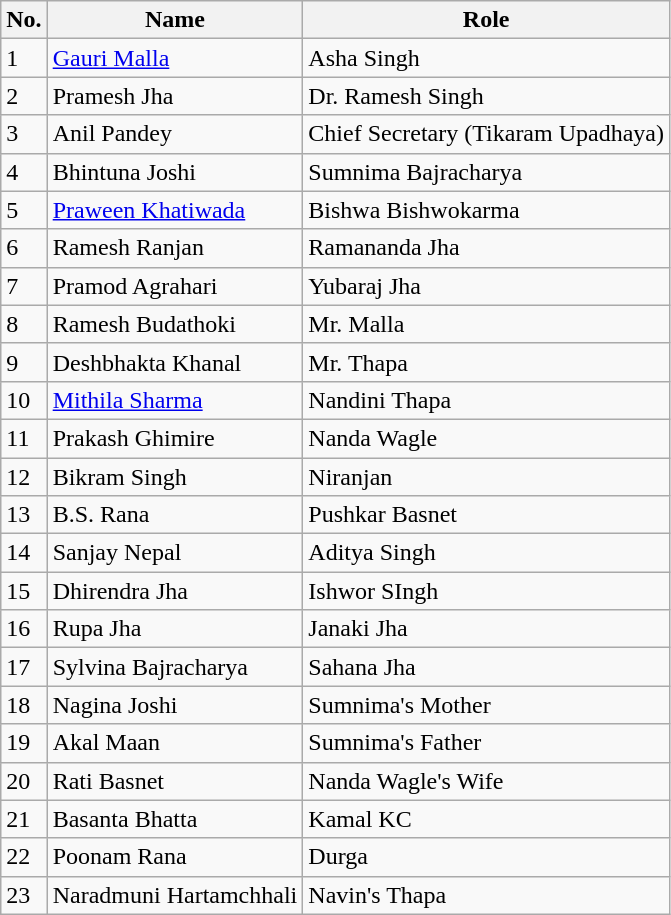<table class="wikitable">
<tr>
<th>No.</th>
<th>Name</th>
<th>Role</th>
</tr>
<tr>
<td>1</td>
<td><a href='#'>Gauri Malla</a></td>
<td>Asha Singh</td>
</tr>
<tr>
<td>2</td>
<td>Pramesh Jha</td>
<td>Dr. Ramesh Singh</td>
</tr>
<tr>
<td>3</td>
<td>Anil Pandey</td>
<td>Chief Secretary (Tikaram Upadhaya)</td>
</tr>
<tr>
<td>4</td>
<td>Bhintuna Joshi</td>
<td>Sumnima Bajracharya</td>
</tr>
<tr>
<td>5</td>
<td><a href='#'>Praween Khatiwada</a></td>
<td>Bishwa Bishwokarma</td>
</tr>
<tr>
<td>6</td>
<td>Ramesh Ranjan</td>
<td>Ramananda Jha</td>
</tr>
<tr>
<td>7</td>
<td>Pramod Agrahari</td>
<td>Yubaraj Jha</td>
</tr>
<tr>
<td>8</td>
<td>Ramesh Budathoki</td>
<td>Mr. Malla</td>
</tr>
<tr>
<td>9</td>
<td>Deshbhakta Khanal</td>
<td>Mr. Thapa</td>
</tr>
<tr>
<td>10</td>
<td><a href='#'>Mithila Sharma</a></td>
<td>Nandini Thapa</td>
</tr>
<tr>
<td>11</td>
<td>Prakash Ghimire</td>
<td>Nanda Wagle</td>
</tr>
<tr>
<td>12</td>
<td>Bikram Singh</td>
<td>Niranjan</td>
</tr>
<tr>
<td>13</td>
<td>B.S. Rana</td>
<td>Pushkar Basnet</td>
</tr>
<tr>
<td>14</td>
<td>Sanjay Nepal</td>
<td>Aditya Singh</td>
</tr>
<tr>
<td>15</td>
<td>Dhirendra Jha</td>
<td>Ishwor SIngh</td>
</tr>
<tr>
<td>16</td>
<td>Rupa Jha</td>
<td>Janaki Jha</td>
</tr>
<tr>
<td>17</td>
<td>Sylvina Bajracharya</td>
<td>Sahana Jha</td>
</tr>
<tr>
<td>18</td>
<td>Nagina Joshi</td>
<td>Sumnima's Mother</td>
</tr>
<tr>
<td>19</td>
<td>Akal Maan</td>
<td>Sumnima's Father</td>
</tr>
<tr>
<td>20</td>
<td>Rati Basnet</td>
<td>Nanda Wagle's Wife</td>
</tr>
<tr>
<td>21</td>
<td>Basanta Bhatta</td>
<td>Kamal KC</td>
</tr>
<tr>
<td>22</td>
<td>Poonam Rana</td>
<td>Durga</td>
</tr>
<tr>
<td>23</td>
<td>Naradmuni Hartamchhali</td>
<td>Navin's Thapa</td>
</tr>
</table>
